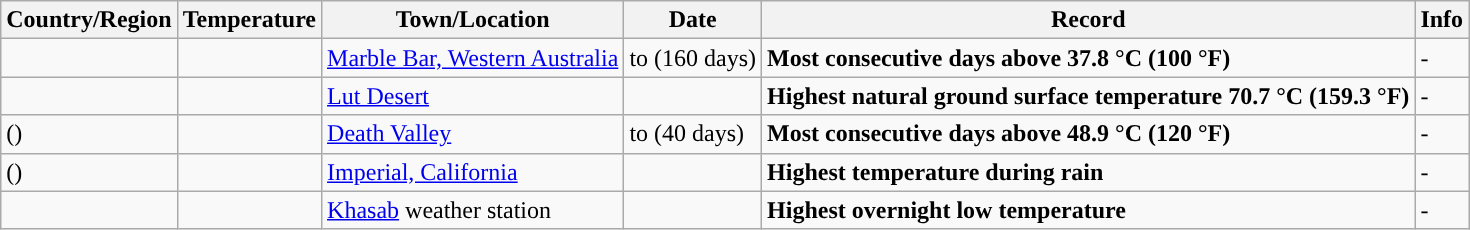<table class="wikitable sortable">
<tr>
<th>Country/Region</th>
<th data-sort-type="number">Temperature</th>
<th>Town/Location</th>
<th>Date</th>
<th>Record</th>
<th>Info</th>
</tr>
<tr>
<td></td>
<td></td>
<td><a href='#'>Marble Bar, Western Australia</a></td>
<td> to  (160 days)</td>
<td><strong>Most consecutive days above 37.8 °C (100 °F)</strong></td>
<td>-</td>
</tr>
<tr>
<td></td>
<td></td>
<td><a href='#'>Lut Desert</a></td>
<td></td>
<td><strong>Highest natural ground surface temperature 70.7 °C (159.3 °F)</strong></td>
<td>-</td>
</tr>
<tr>
<td> ()</td>
<td></td>
<td><a href='#'>Death Valley</a></td>
<td> to  (40 days)</td>
<td><strong>Most consecutive days above 48.9 °C (120 °F)</strong></td>
<td>-</td>
</tr>
<tr>
<td> ()</td>
<td></td>
<td><a href='#'>Imperial, California</a></td>
<td></td>
<td><strong>Highest temperature during rain</strong></td>
<td>-</td>
</tr>
<tr>
<td></td>
<td></td>
<td><a href='#'>Khasab</a> weather station</td>
<td></td>
<td><strong>Highest overnight low temperature</strong></td>
<td>-</td>
</tr>
</table>
